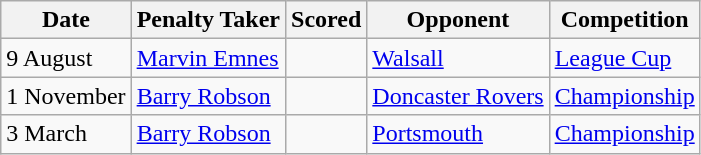<table class="wikitable">
<tr>
<th>Date</th>
<th>Penalty Taker</th>
<th>Scored</th>
<th>Opponent</th>
<th>Competition</th>
</tr>
<tr>
<td>9 August</td>
<td><a href='#'>Marvin Emnes</a></td>
<td></td>
<td><a href='#'>Walsall</a></td>
<td><a href='#'>League Cup</a></td>
</tr>
<tr>
<td>1 November</td>
<td><a href='#'>Barry Robson</a></td>
<td></td>
<td><a href='#'>Doncaster Rovers</a></td>
<td><a href='#'>Championship</a></td>
</tr>
<tr>
<td>3 March</td>
<td><a href='#'>Barry Robson</a></td>
<td></td>
<td><a href='#'>Portsmouth</a></td>
<td><a href='#'>Championship</a></td>
</tr>
</table>
